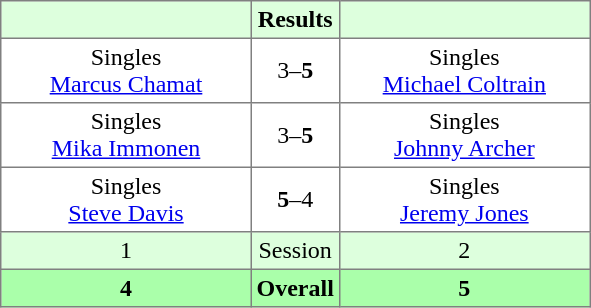<table border="1" cellpadding="3" style="border-collapse: collapse;">
<tr bgcolor="#ddffdd">
<th width="160"></th>
<th>Results</th>
<th width="160"></th>
</tr>
<tr>
<td align="center">Singles<br><a href='#'>Marcus Chamat</a></td>
<td align="center">3–<strong>5</strong></td>
<td align="center">Singles<br><a href='#'>Michael Coltrain</a></td>
</tr>
<tr>
<td align="center">Singles<br><a href='#'>Mika Immonen</a></td>
<td align="center">3–<strong>5</strong></td>
<td align="center">Singles<br><a href='#'>Johnny Archer</a></td>
</tr>
<tr>
<td align="center">Singles<br><a href='#'>Steve Davis</a></td>
<td align="center"><strong>5</strong>–4</td>
<td align="center">Singles<br><a href='#'>Jeremy Jones</a></td>
</tr>
<tr bgcolor="#ddffdd">
<td align="center">1</td>
<td align="center">Session</td>
<td align="center">2</td>
</tr>
<tr bgcolor="#aaffaa">
<th align="center">4</th>
<th align="center">Overall</th>
<th align="center">5</th>
</tr>
</table>
